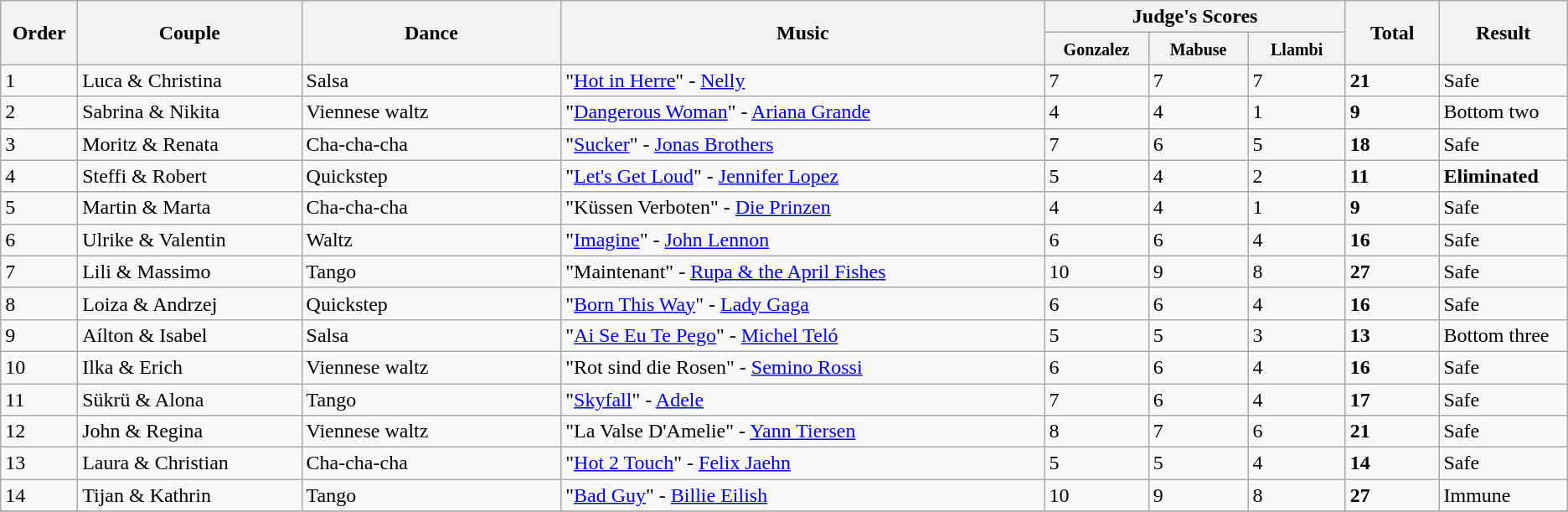<table class="wikitable sortable center">
<tr>
<th rowspan="2" style="width: 4em">Order</th>
<th rowspan="2" style="width: 17em">Couple</th>
<th rowspan="2" style="width: 20em">Dance</th>
<th rowspan="2" style="width: 40em">Music</th>
<th colspan="3">Judge's Scores</th>
<th rowspan="2" style="width: 6em">Total</th>
<th rowspan="2" style="width: 7em">Result</th>
</tr>
<tr>
<th style="width: 6em"><small>Gonzalez</small></th>
<th style="width: 6em"><small>Mabuse</small></th>
<th style="width: 6em"><small>Llambi</small></th>
</tr>
<tr>
<td>1</td>
<td>Luca & Christina</td>
<td>Salsa</td>
<td>"<a href='#'>Hot in Herre</a>" - <a href='#'>Nelly</a></td>
<td>7</td>
<td>7</td>
<td>7</td>
<td><strong>21</strong></td>
<td>Safe</td>
</tr>
<tr>
<td>2</td>
<td>Sabrina & Nikita</td>
<td>Viennese waltz</td>
<td>"<a href='#'>Dangerous Woman</a>" - <a href='#'>Ariana Grande</a></td>
<td>4</td>
<td>4</td>
<td>1</td>
<td><strong>9</strong></td>
<td>Bottom two</td>
</tr>
<tr>
<td>3</td>
<td>Moritz & Renata</td>
<td>Cha-cha-cha</td>
<td>"<a href='#'>Sucker</a>" - <a href='#'>Jonas Brothers</a></td>
<td>7</td>
<td>6</td>
<td>5</td>
<td><strong>18</strong></td>
<td>Safe</td>
</tr>
<tr>
<td>4</td>
<td>Steffi & Robert</td>
<td>Quickstep</td>
<td>"<a href='#'>Let's Get Loud</a>" - <a href='#'>Jennifer Lopez</a></td>
<td>5</td>
<td>4</td>
<td>2</td>
<td><strong>11</strong></td>
<td><strong>Eliminated</strong></td>
</tr>
<tr>
<td>5</td>
<td>Martin & Marta</td>
<td>Cha-cha-cha</td>
<td>"Küssen Verboten" - <a href='#'>Die Prinzen</a></td>
<td>4</td>
<td>4</td>
<td>1</td>
<td><strong>9</strong></td>
<td>Safe</td>
</tr>
<tr>
<td>6</td>
<td>Ulrike & Valentin</td>
<td>Waltz</td>
<td>"<a href='#'>Imagine</a>" - <a href='#'>John Lennon</a></td>
<td>6</td>
<td>6</td>
<td>4</td>
<td><strong>16</strong></td>
<td>Safe</td>
</tr>
<tr>
<td>7</td>
<td>Lili & Massimo</td>
<td>Tango</td>
<td>"Maintenant" - <a href='#'>Rupa & the April Fishes</a></td>
<td>10</td>
<td>9</td>
<td>8</td>
<td><strong>27</strong></td>
<td>Safe</td>
</tr>
<tr>
<td>8</td>
<td>Loiza & Andrzej</td>
<td>Quickstep</td>
<td>"<a href='#'>Born This Way</a>" - <a href='#'>Lady Gaga</a></td>
<td>6</td>
<td>6</td>
<td>4</td>
<td><strong>16</strong></td>
<td>Safe</td>
</tr>
<tr>
<td>9</td>
<td>Aílton & Isabel</td>
<td>Salsa</td>
<td>"<a href='#'>Ai Se Eu Te Pego</a>" - <a href='#'>Michel Teló</a></td>
<td>5</td>
<td>5</td>
<td>3</td>
<td><strong>13</strong></td>
<td>Bottom three</td>
</tr>
<tr>
<td>10</td>
<td>Ilka & Erich</td>
<td>Viennese waltz</td>
<td>"Rot sind die Rosen" - <a href='#'>Semino Rossi</a></td>
<td>6</td>
<td>6</td>
<td>4</td>
<td><strong>16</strong></td>
<td>Safe</td>
</tr>
<tr>
<td>11</td>
<td>Sükrü & Alona</td>
<td>Tango</td>
<td>"<a href='#'>Skyfall</a>" - <a href='#'>Adele</a></td>
<td>7</td>
<td>6</td>
<td>4</td>
<td><strong>17</strong></td>
<td>Safe</td>
</tr>
<tr>
<td>12</td>
<td>John & Regina</td>
<td>Viennese waltz</td>
<td>"La Valse D'Amelie" - <a href='#'>Yann Tiersen</a></td>
<td>8</td>
<td>7</td>
<td>6</td>
<td><strong>21</strong></td>
<td>Safe</td>
</tr>
<tr>
<td>13</td>
<td>Laura & Christian</td>
<td>Cha-cha-cha</td>
<td>"<a href='#'>Hot 2 Touch</a>" - <a href='#'>Felix Jaehn</a></td>
<td>5</td>
<td>5</td>
<td>4</td>
<td><strong>14</strong></td>
<td>Safe</td>
</tr>
<tr>
<td>14</td>
<td>Tijan & Kathrin</td>
<td>Tango</td>
<td>"<a href='#'>Bad Guy</a>" - <a href='#'>Billie Eilish</a></td>
<td>10</td>
<td>9</td>
<td>8</td>
<td><strong>27</strong></td>
<td>Immune</td>
</tr>
<tr>
</tr>
</table>
